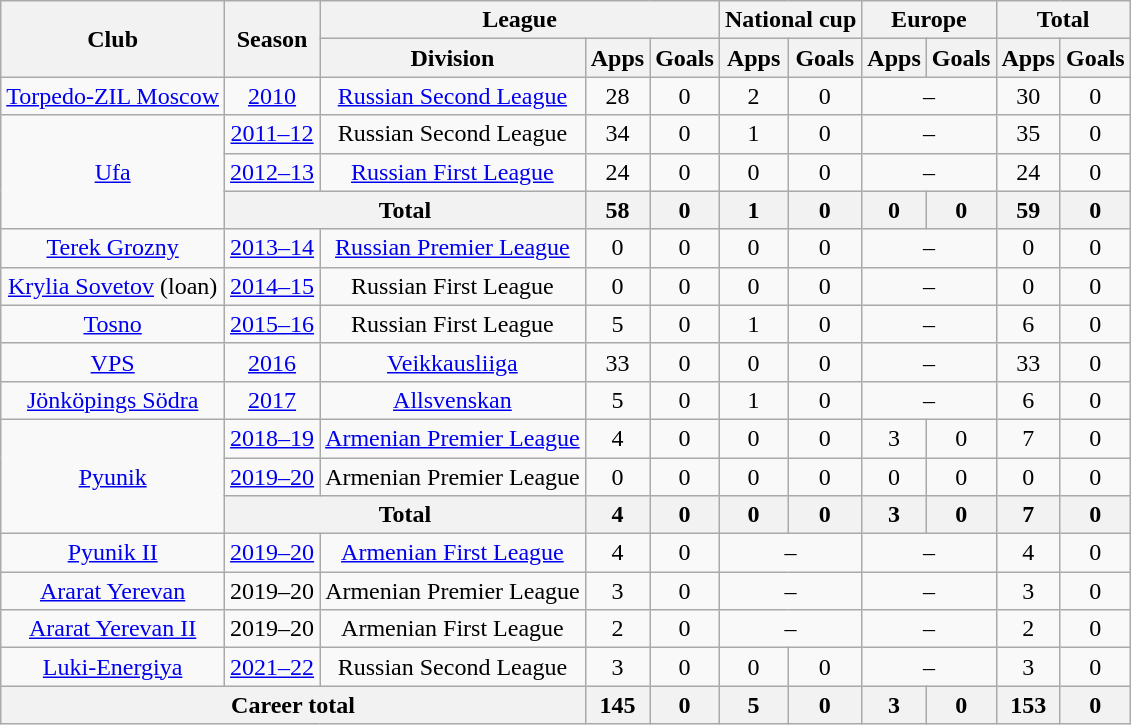<table class="wikitable" style="text-align:center">
<tr>
<th rowspan="2">Club</th>
<th rowspan="2">Season</th>
<th colspan="3">League</th>
<th colspan="2">National cup</th>
<th colspan="2">Europe</th>
<th colspan="2">Total</th>
</tr>
<tr>
<th>Division</th>
<th>Apps</th>
<th>Goals</th>
<th>Apps</th>
<th>Goals</th>
<th>Apps</th>
<th>Goals</th>
<th>Apps</th>
<th>Goals</th>
</tr>
<tr>
<td><a href='#'>Torpedo-ZIL Moscow</a></td>
<td><a href='#'>2010</a></td>
<td><a href='#'>Russian Second League</a></td>
<td>28</td>
<td>0</td>
<td>2</td>
<td>0</td>
<td colspan=2>–</td>
<td>30</td>
<td>0</td>
</tr>
<tr>
<td rowspan=3><a href='#'>Ufa</a></td>
<td><a href='#'>2011–12</a></td>
<td>Russian Second League</td>
<td>34</td>
<td>0</td>
<td>1</td>
<td>0</td>
<td colspan=2>–</td>
<td>35</td>
<td>0</td>
</tr>
<tr>
<td><a href='#'>2012–13</a></td>
<td><a href='#'>Russian First League</a></td>
<td>24</td>
<td>0</td>
<td>0</td>
<td>0</td>
<td colspan=2>–</td>
<td>24</td>
<td>0</td>
</tr>
<tr>
<th colspan=2>Total</th>
<th>58</th>
<th>0</th>
<th>1</th>
<th>0</th>
<th>0</th>
<th>0</th>
<th>59</th>
<th>0</th>
</tr>
<tr>
<td><a href='#'>Terek Grozny</a></td>
<td><a href='#'>2013–14</a></td>
<td><a href='#'>Russian Premier League</a></td>
<td>0</td>
<td>0</td>
<td>0</td>
<td>0</td>
<td colspan=2>–</td>
<td>0</td>
<td>0</td>
</tr>
<tr>
<td><a href='#'>Krylia Sovetov</a> (loan)</td>
<td><a href='#'>2014–15</a></td>
<td>Russian First League</td>
<td>0</td>
<td>0</td>
<td>0</td>
<td>0</td>
<td colspan=2>–</td>
<td>0</td>
<td>0</td>
</tr>
<tr>
<td><a href='#'>Tosno</a></td>
<td><a href='#'>2015–16</a></td>
<td>Russian First League</td>
<td>5</td>
<td>0</td>
<td>1</td>
<td>0</td>
<td colspan=2>–</td>
<td>6</td>
<td>0</td>
</tr>
<tr>
<td><a href='#'>VPS</a></td>
<td><a href='#'>2016</a></td>
<td><a href='#'>Veikkausliiga</a></td>
<td>33</td>
<td>0</td>
<td>0</td>
<td>0</td>
<td colspan=2>–</td>
<td>33</td>
<td>0</td>
</tr>
<tr>
<td><a href='#'>Jönköpings Södra</a></td>
<td><a href='#'>2017</a></td>
<td><a href='#'>Allsvenskan</a></td>
<td>5</td>
<td>0</td>
<td>1</td>
<td>0</td>
<td colspan=2>–</td>
<td>6</td>
<td>0</td>
</tr>
<tr>
<td rowspan=3><a href='#'>Pyunik</a></td>
<td><a href='#'>2018–19</a></td>
<td><a href='#'>Armenian Premier League</a></td>
<td>4</td>
<td>0</td>
<td>0</td>
<td>0</td>
<td>3</td>
<td>0</td>
<td>7</td>
<td>0</td>
</tr>
<tr>
<td><a href='#'>2019–20</a></td>
<td>Armenian Premier League</td>
<td>0</td>
<td>0</td>
<td>0</td>
<td>0</td>
<td>0</td>
<td>0</td>
<td>0</td>
<td>0</td>
</tr>
<tr>
<th colspan=2>Total</th>
<th>4</th>
<th>0</th>
<th>0</th>
<th>0</th>
<th>3</th>
<th>0</th>
<th>7</th>
<th>0</th>
</tr>
<tr>
<td><a href='#'>Pyunik II</a></td>
<td><a href='#'>2019–20</a></td>
<td><a href='#'>Armenian First League</a></td>
<td>4</td>
<td>0</td>
<td colspan=2>–</td>
<td colspan=2>–</td>
<td>4</td>
<td>0</td>
</tr>
<tr>
<td><a href='#'>Ararat Yerevan</a></td>
<td>2019–20</td>
<td>Armenian Premier League</td>
<td>3</td>
<td>0</td>
<td colspan=2>–</td>
<td colspan=2>–</td>
<td>3</td>
<td>0</td>
</tr>
<tr>
<td><a href='#'>Ararat Yerevan II</a></td>
<td>2019–20</td>
<td>Armenian First League</td>
<td>2</td>
<td>0</td>
<td colspan=2>–</td>
<td colspan=2>–</td>
<td>2</td>
<td>0</td>
</tr>
<tr>
<td><a href='#'>Luki-Energiya</a></td>
<td><a href='#'>2021–22</a></td>
<td>Russian Second League</td>
<td>3</td>
<td>0</td>
<td>0</td>
<td>0</td>
<td colspan=2>–</td>
<td>3</td>
<td>0</td>
</tr>
<tr>
<th colspan="3">Career total</th>
<th>145</th>
<th>0</th>
<th>5</th>
<th>0</th>
<th>3</th>
<th>0</th>
<th>153</th>
<th>0</th>
</tr>
</table>
